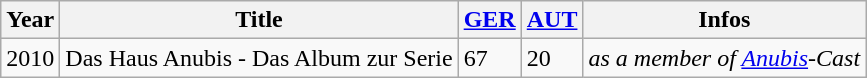<table class="wikitable">
<tr>
<th>Year</th>
<th>Title</th>
<th><a href='#'>GER</a></th>
<th><a href='#'>AUT</a></th>
<th>Infos</th>
</tr>
<tr>
<td>2010</td>
<td>Das Haus Anubis - Das Album zur Serie</td>
<td>67</td>
<td>20</td>
<td><em>as a member of <a href='#'>Anubis</a>-Cast</em></td>
</tr>
</table>
